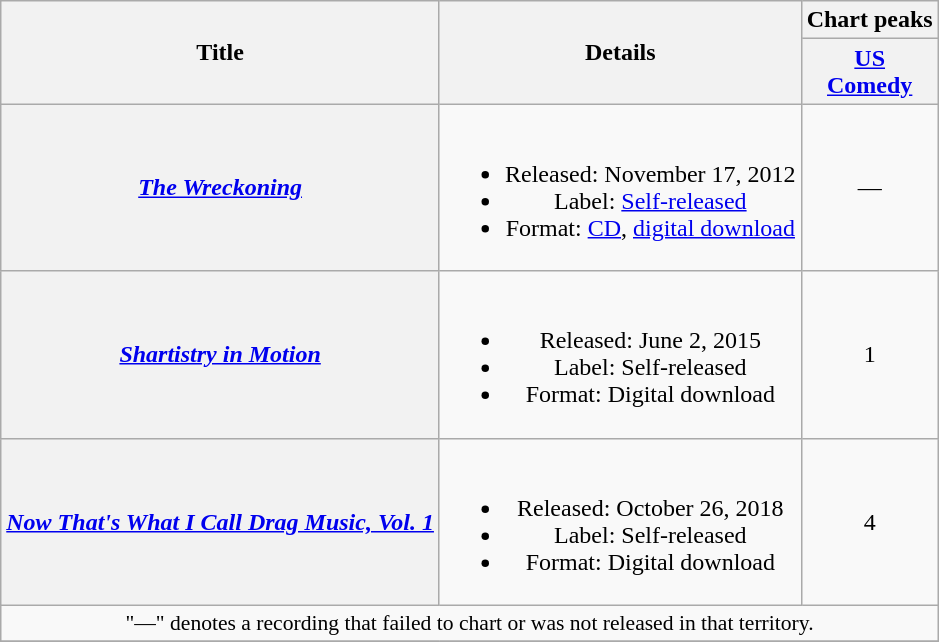<table class="wikitable plainrowheaders" style="text-align:center;">
<tr>
<th scope="col" rowspan="2">Title</th>
<th scope="col" rowspan="2">Details</th>
<th scope="col" colspan="1">Chart peaks</th>
</tr>
<tr>
<th scope="col"><a href='#'>US<br>Comedy</a><br></th>
</tr>
<tr>
<th scope="row"><em><a href='#'>The Wreckoning</a></em></th>
<td><br><ul><li>Released: November 17, 2012</li><li>Label: <a href='#'>Self-released</a></li><li>Format: <a href='#'>CD</a>, <a href='#'>digital download</a></li></ul></td>
<td>—</td>
</tr>
<tr>
<th scope="row"><em><a href='#'>Shartistry in Motion</a></em></th>
<td><br><ul><li>Released: June 2, 2015</li><li>Label: Self-released</li><li>Format: Digital download</li></ul></td>
<td>1</td>
</tr>
<tr>
<th scope="row"><em><a href='#'>Now That's What I Call Drag Music, Vol. 1</a></em><br></th>
<td><br><ul><li>Released: October 26, 2018</li><li>Label: Self-released</li><li>Format: Digital download</li></ul></td>
<td>4</td>
</tr>
<tr>
<td colspan="14" style="font-size:90%">"—" denotes a recording that failed to chart or was not released in that territory.</td>
</tr>
<tr>
</tr>
</table>
